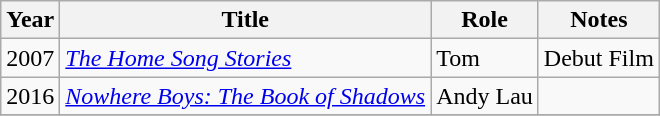<table class="wikitable">
<tr>
<th>Year</th>
<th>Title</th>
<th>Role</th>
<th>Notes</th>
</tr>
<tr>
<td>2007</td>
<td><em><a href='#'>The Home Song Stories</a></em></td>
<td>Tom</td>
<td>Debut Film</td>
</tr>
<tr>
<td>2016</td>
<td><em><a href='#'>Nowhere Boys: The Book of Shadows</a></em></td>
<td>Andy Lau</td>
<td></td>
</tr>
<tr>
</tr>
</table>
